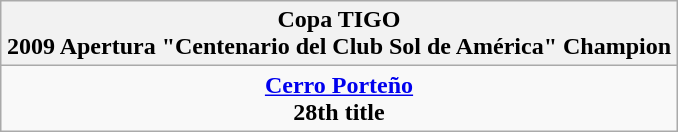<table class="wikitable" style="text-align: center; margin: 0 auto;">
<tr>
<th>Copa TIGO<br>2009 Apertura "Centenario del Club Sol de América" Champion</th>
</tr>
<tr>
<td><strong><a href='#'>Cerro Porteño</a></strong><br><strong>28th title </strong></td>
</tr>
</table>
